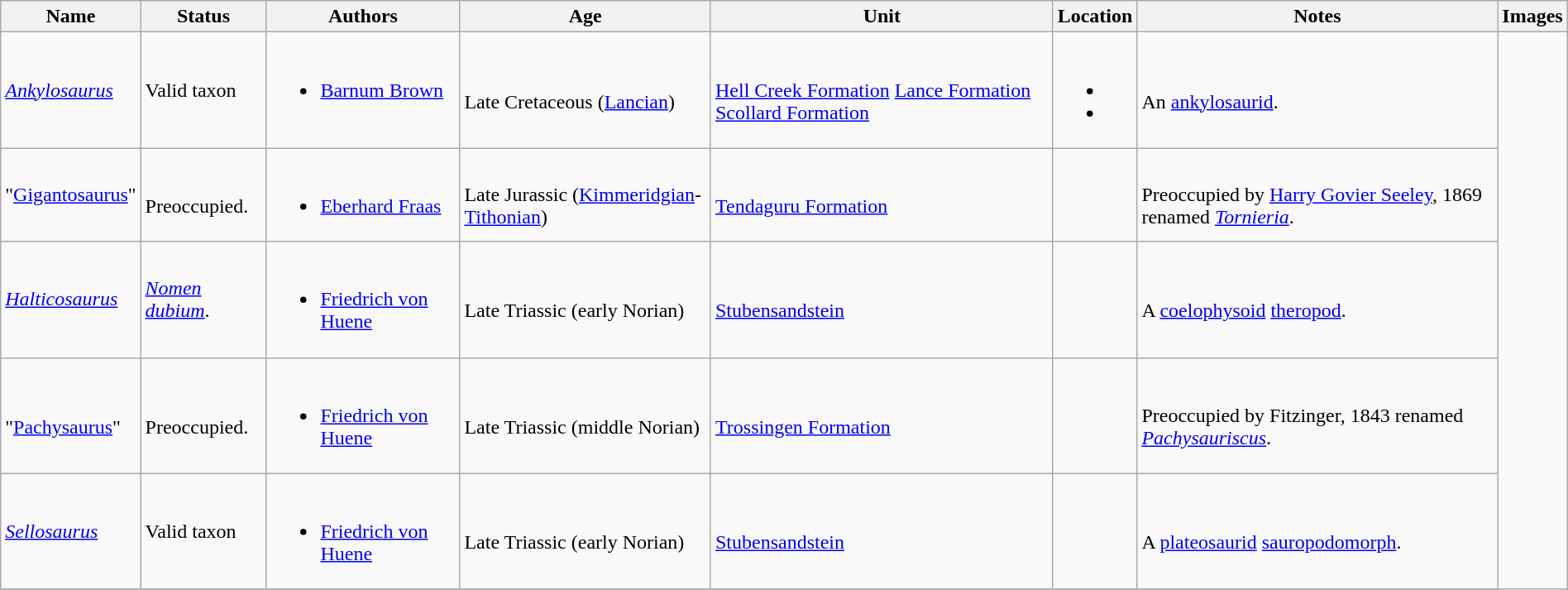<table class="wikitable sortable" align="center" width="100%">
<tr>
<th>Name</th>
<th>Status</th>
<th colspan="2">Authors</th>
<th>Age</th>
<th>Unit</th>
<th>Location</th>
<th class="unsortable">Notes</th>
<th class="unsortable">Images</th>
</tr>
<tr>
<td><em><a href='#'>Ankylosaurus</a></em></td>
<td>Valid taxon</td>
<td style="border-right:0px" valign="top"><br><ul><li><a href='#'>Barnum Brown</a></li></ul></td>
<td style="border-left:0px" valign="top"></td>
<td><br>Late Cretaceous (<a href='#'>Lancian</a>)</td>
<td><br><a href='#'>Hell Creek Formation</a>
<a href='#'>Lance Formation</a>
<a href='#'>Scollard Formation</a></td>
<td><br><ul><li></li><li></li></ul></td>
<td><br>An <a href='#'>ankylosaurid</a>.</td>
<td rowspan="99"></td>
</tr>
<tr>
<td>"<a href='#'>Gigantosaurus</a>"</td>
<td><br>Preoccupied.</td>
<td style="border-right:0px" valign="top"><br><ul><li><a href='#'>Eberhard Fraas</a></li></ul></td>
<td style="border-left:0px" valign="top"></td>
<td><br>Late Jurassic (<a href='#'>Kimmeridgian</a>-<a href='#'>Tithonian</a>)</td>
<td><br><a href='#'>Tendaguru Formation</a></td>
<td><br></td>
<td><br>Preoccupied by <a href='#'>Harry Govier Seeley</a>, 1869 renamed <em><a href='#'>Tornieria</a></em>.</td>
</tr>
<tr>
<td><em><a href='#'>Halticosaurus</a></em></td>
<td><em><a href='#'>Nomen dubium</a></em>.</td>
<td style="border-right:0px" valign="top"><br><ul><li><a href='#'>Friedrich von Huene</a></li></ul></td>
<td style="border-left:0px" valign="top"></td>
<td><br>Late Triassic (early Norian)</td>
<td><br><a href='#'>Stubensandstein</a></td>
<td><br></td>
<td><br>A <a href='#'>coelophysoid</a> <a href='#'>theropod</a>.</td>
</tr>
<tr>
<td><br>"<a href='#'>Pachysaurus</a>"</td>
<td><br>Preoccupied.</td>
<td style="border-right:0px" valign="top"><br><ul><li><a href='#'>Friedrich von Huene</a></li></ul></td>
<td style="border-left:0px" valign="top"></td>
<td><br>Late Triassic (middle Norian)</td>
<td><br><a href='#'>Trossingen Formation</a></td>
<td><br></td>
<td><br>Preoccupied by Fitzinger, 1843 renamed <em><a href='#'>Pachysauriscus</a></em>.</td>
</tr>
<tr>
<td><em><a href='#'>Sellosaurus</a></em></td>
<td>Valid taxon</td>
<td style="border-right:0px" valign="top"><br><ul><li><a href='#'>Friedrich von Huene</a></li></ul></td>
<td style="border-left:0px" valign="top"></td>
<td><br>Late Triassic (early Norian)</td>
<td><br><a href='#'>Stubensandstein</a></td>
<td><br></td>
<td><br>A <a href='#'>plateosaurid</a> <a href='#'>sauropodomorph</a>.</td>
</tr>
<tr>
</tr>
</table>
